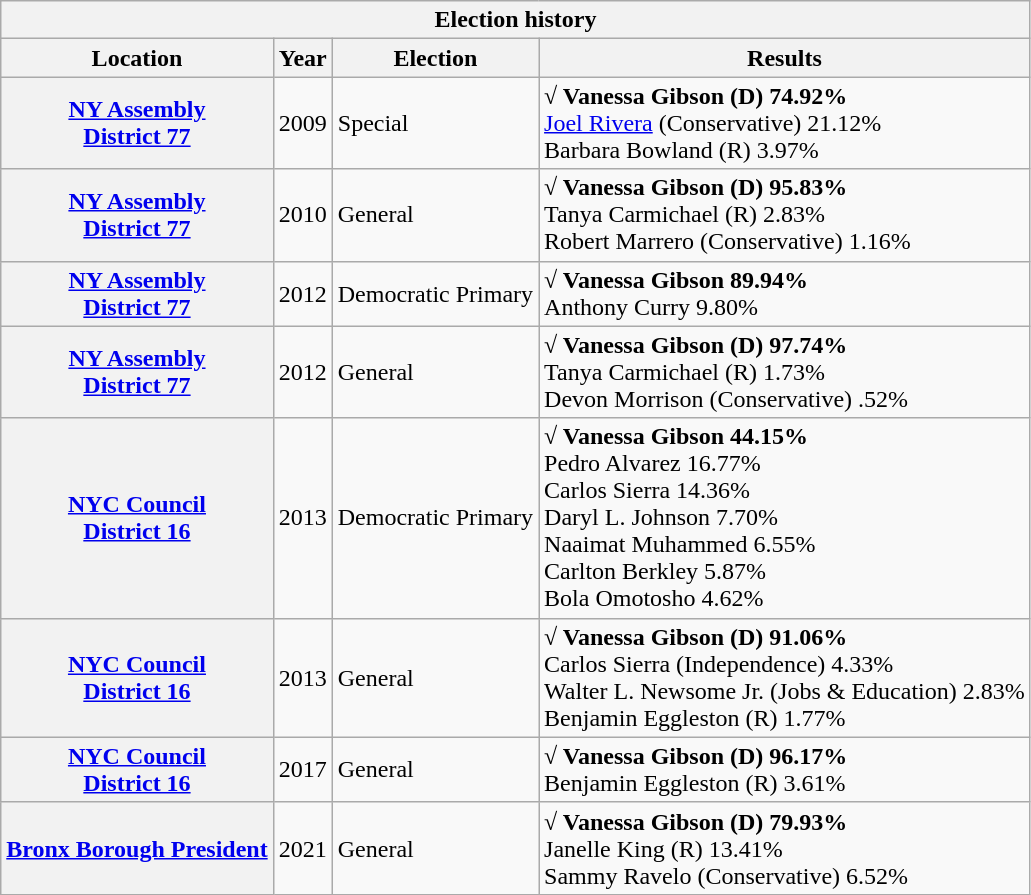<table class="wikitable collapsible">
<tr valign=bottom>
<th colspan=4>Election history</th>
</tr>
<tr valign=bottom>
<th>Location</th>
<th>Year</th>
<th>Election</th>
<th>Results</th>
</tr>
<tr>
<th><a href='#'>NY Assembly<br>District 77</a></th>
<td>2009</td>
<td>Special</td>
<td><strong>√ Vanessa Gibson (D) 74.92%</strong><br><a href='#'>Joel Rivera</a> (Conservative) 21.12%<br>Barbara Bowland (R) 3.97%</td>
</tr>
<tr>
<th><a href='#'>NY Assembly<br>District 77</a></th>
<td>2010</td>
<td>General</td>
<td><strong>√ Vanessa Gibson (D) 95.83%</strong><br>Tanya Carmichael (R) 2.83%<br>Robert Marrero (Conservative) 1.16%</td>
</tr>
<tr>
<th><a href='#'>NY Assembly<br>District 77</a></th>
<td>2012</td>
<td>Democratic Primary</td>
<td><strong>√ Vanessa Gibson 89.94%</strong><br>Anthony Curry 9.80%</td>
</tr>
<tr>
<th><a href='#'>NY Assembly<br>District 77</a></th>
<td>2012</td>
<td>General</td>
<td><strong>√ Vanessa Gibson (D) 97.74%</strong><br>Tanya Carmichael (R) 1.73%<br>Devon Morrison (Conservative) .52%</td>
</tr>
<tr>
<th><a href='#'>NYC Council<br>District 16</a></th>
<td>2013</td>
<td>Democratic Primary</td>
<td><strong>√ Vanessa Gibson 44.15%</strong><br>Pedro Alvarez 16.77%<br>Carlos Sierra 14.36%<br>Daryl L. Johnson 7.70%<br>Naaimat Muhammed 6.55%<br>Carlton Berkley 5.87%<br>Bola Omotosho 4.62%</td>
</tr>
<tr>
<th><a href='#'>NYC Council<br>District 16</a></th>
<td>2013</td>
<td>General</td>
<td><strong>√ Vanessa Gibson (D) 91.06%</strong><br>Carlos Sierra (Independence) 4.33%<br>Walter L. Newsome Jr. (Jobs & Education) 2.83%<br>Benjamin Eggleston (R) 1.77%</td>
</tr>
<tr>
<th><a href='#'>NYC Council<br>District 16</a></th>
<td>2017</td>
<td>General</td>
<td><strong>√ Vanessa Gibson (D) 96.17%</strong><br>Benjamin Eggleston (R) 3.61%</td>
</tr>
<tr>
<th><a href='#'>Bronx Borough President</a></th>
<td>2021</td>
<td>General</td>
<td><strong>√ Vanessa Gibson (D) 79.93%</strong><br>Janelle King (R) 13.41%<br>Sammy Ravelo (Conservative) 6.52%</td>
</tr>
</table>
